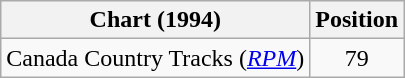<table class="wikitable sortable">
<tr>
<th scope="col">Chart (1994)</th>
<th scope="col">Position</th>
</tr>
<tr>
<td>Canada Country Tracks (<em><a href='#'>RPM</a></em>)</td>
<td align="center">79</td>
</tr>
</table>
